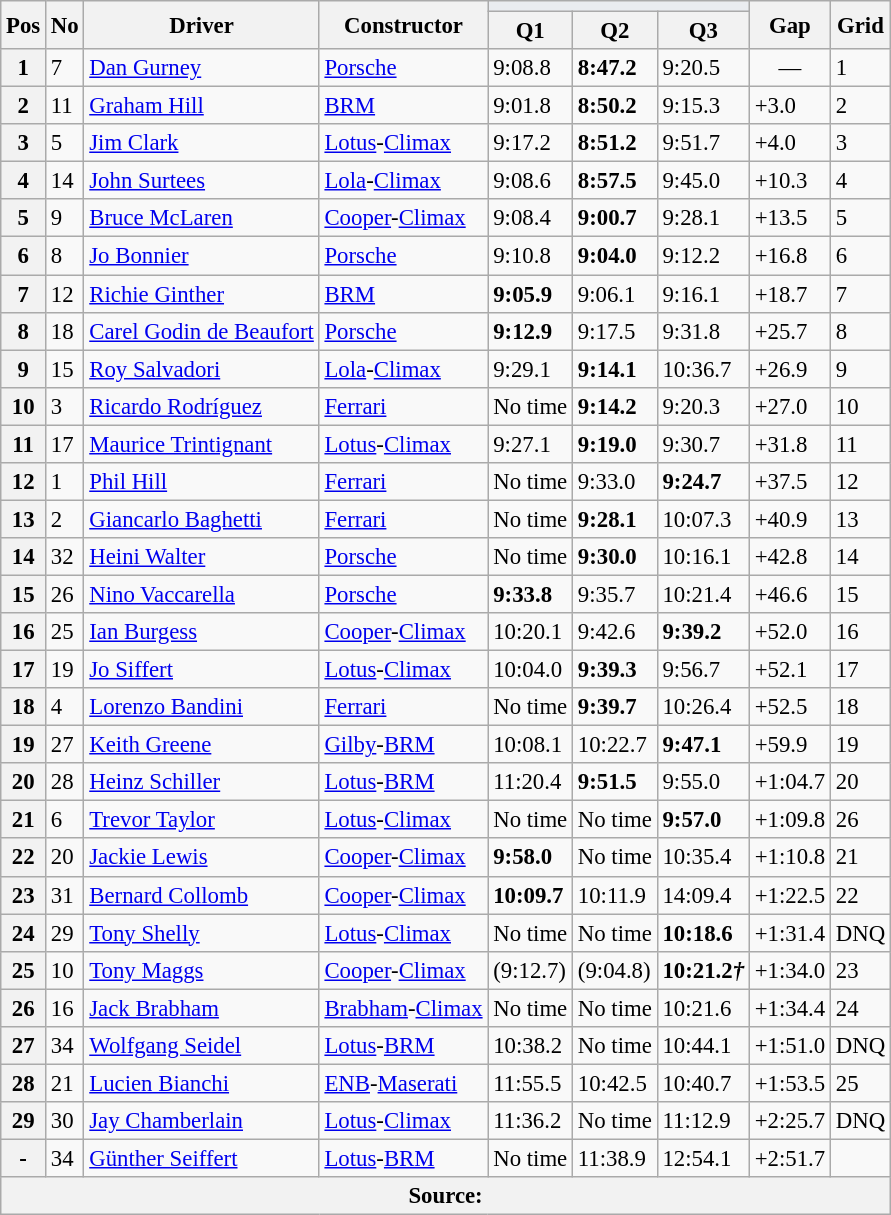<table class="wikitable sortable" style="font-size: 95%;">
<tr>
<th rowspan="2">Pos</th>
<th rowspan="2">No</th>
<th rowspan="2">Driver</th>
<th rowspan="2">Constructor</th>
<th colspan="3" style="background:#eaecf0; text-align:center;"></th>
<th rowspan="2">Gap</th>
<th rowspan="2">Grid</th>
</tr>
<tr>
<th>Q1</th>
<th>Q2</th>
<th>Q3</th>
</tr>
<tr>
<th>1</th>
<td>7</td>
<td> <a href='#'>Dan Gurney</a></td>
<td><a href='#'>Porsche</a></td>
<td>9:08.8</td>
<td><strong>8:47.2</strong></td>
<td>9:20.5</td>
<td align="center">—</td>
<td>1</td>
</tr>
<tr>
<th>2</th>
<td>11</td>
<td> <a href='#'>Graham Hill</a></td>
<td><a href='#'>BRM</a></td>
<td>9:01.8</td>
<td><strong>8:50.2</strong></td>
<td>9:15.3</td>
<td>+3.0</td>
<td>2</td>
</tr>
<tr>
<th>3</th>
<td>5</td>
<td> <a href='#'>Jim Clark</a></td>
<td><a href='#'>Lotus</a>-<a href='#'>Climax</a></td>
<td>9:17.2</td>
<td><strong>8:51.2</strong></td>
<td>9:51.7</td>
<td>+4.0</td>
<td>3</td>
</tr>
<tr>
<th>4</th>
<td>14</td>
<td> <a href='#'>John Surtees</a></td>
<td><a href='#'>Lola</a>-<a href='#'>Climax</a></td>
<td>9:08.6</td>
<td><strong>8:57.5</strong></td>
<td>9:45.0</td>
<td>+10.3</td>
<td>4</td>
</tr>
<tr>
<th>5</th>
<td>9</td>
<td> <a href='#'>Bruce McLaren</a></td>
<td><a href='#'>Cooper</a>-<a href='#'>Climax</a></td>
<td>9:08.4</td>
<td><strong>9:00.7</strong></td>
<td>9:28.1</td>
<td>+13.5</td>
<td>5</td>
</tr>
<tr>
<th>6</th>
<td>8</td>
<td> <a href='#'>Jo Bonnier</a></td>
<td><a href='#'>Porsche</a></td>
<td>9:10.8</td>
<td><strong>9:04.0</strong></td>
<td>9:12.2</td>
<td>+16.8</td>
<td>6</td>
</tr>
<tr>
<th>7</th>
<td>12</td>
<td> <a href='#'>Richie Ginther</a></td>
<td><a href='#'>BRM</a></td>
<td><strong>9:05.9</strong></td>
<td>9:06.1</td>
<td>9:16.1</td>
<td>+18.7</td>
<td>7</td>
</tr>
<tr>
<th>8</th>
<td>18</td>
<td> <a href='#'>Carel Godin de Beaufort</a></td>
<td><a href='#'>Porsche</a></td>
<td><strong>9:12.9</strong></td>
<td>9:17.5</td>
<td>9:31.8</td>
<td>+25.7</td>
<td>8</td>
</tr>
<tr>
<th>9</th>
<td>15</td>
<td> <a href='#'>Roy Salvadori</a></td>
<td><a href='#'>Lola</a>-<a href='#'>Climax</a></td>
<td>9:29.1</td>
<td><strong>9:14.1</strong></td>
<td>10:36.7</td>
<td>+26.9</td>
<td>9</td>
</tr>
<tr>
<th>10</th>
<td>3</td>
<td> <a href='#'>Ricardo Rodríguez</a></td>
<td><a href='#'>Ferrari</a></td>
<td>No time</td>
<td><strong>9:14.2</strong></td>
<td>9:20.3</td>
<td>+27.0</td>
<td>10</td>
</tr>
<tr>
<th>11</th>
<td>17</td>
<td> <a href='#'>Maurice Trintignant</a></td>
<td><a href='#'>Lotus</a>-<a href='#'>Climax</a></td>
<td>9:27.1</td>
<td><strong>9:19.0</strong></td>
<td>9:30.7</td>
<td>+31.8</td>
<td>11</td>
</tr>
<tr>
<th>12</th>
<td>1</td>
<td> <a href='#'>Phil Hill</a></td>
<td><a href='#'>Ferrari</a></td>
<td>No time</td>
<td>9:33.0</td>
<td><strong>9:24.7</strong></td>
<td>+37.5</td>
<td>12</td>
</tr>
<tr>
<th>13</th>
<td>2</td>
<td> <a href='#'>Giancarlo Baghetti</a></td>
<td><a href='#'>Ferrari</a></td>
<td>No time</td>
<td><strong>9:28.1</strong></td>
<td>10:07.3</td>
<td>+40.9</td>
<td>13</td>
</tr>
<tr>
<th>14</th>
<td>32</td>
<td> <a href='#'>Heini Walter</a></td>
<td><a href='#'>Porsche</a></td>
<td>No time</td>
<td><strong>9:30.0</strong></td>
<td>10:16.1</td>
<td>+42.8</td>
<td>14</td>
</tr>
<tr>
<th>15</th>
<td>26</td>
<td> <a href='#'>Nino Vaccarella</a></td>
<td><a href='#'>Porsche</a></td>
<td><strong>9:33.8</strong></td>
<td>9:35.7</td>
<td>10:21.4</td>
<td>+46.6</td>
<td>15</td>
</tr>
<tr>
<th>16</th>
<td>25</td>
<td> <a href='#'>Ian Burgess</a></td>
<td><a href='#'>Cooper</a>-<a href='#'>Climax</a></td>
<td>10:20.1</td>
<td>9:42.6</td>
<td><strong>9:39.2</strong></td>
<td>+52.0</td>
<td>16</td>
</tr>
<tr>
<th>17</th>
<td>19</td>
<td> <a href='#'>Jo Siffert</a></td>
<td><a href='#'>Lotus</a>-<a href='#'>Climax</a></td>
<td>10:04.0</td>
<td><strong>9:39.3</strong></td>
<td>9:56.7</td>
<td>+52.1</td>
<td>17</td>
</tr>
<tr>
<th>18</th>
<td>4</td>
<td> <a href='#'>Lorenzo Bandini</a></td>
<td><a href='#'>Ferrari</a></td>
<td>No time</td>
<td><strong>9:39.7</strong></td>
<td>10:26.4</td>
<td>+52.5</td>
<td>18</td>
</tr>
<tr>
<th>19</th>
<td>27</td>
<td> <a href='#'>Keith Greene</a></td>
<td><a href='#'>Gilby</a>-<a href='#'>BRM</a></td>
<td>10:08.1</td>
<td>10:22.7</td>
<td><strong>9:47.1</strong></td>
<td>+59.9</td>
<td>19</td>
</tr>
<tr>
<th>20</th>
<td>28</td>
<td> <a href='#'>Heinz Schiller</a></td>
<td><a href='#'>Lotus</a>-<a href='#'>BRM</a></td>
<td>11:20.4</td>
<td><strong>9:51.5</strong></td>
<td>9:55.0</td>
<td>+1:04.7</td>
<td>20</td>
</tr>
<tr>
<th>21</th>
<td>6</td>
<td> <a href='#'>Trevor Taylor</a></td>
<td><a href='#'>Lotus</a>-<a href='#'>Climax</a></td>
<td>No time</td>
<td>No time</td>
<td><strong>9:57.0</strong></td>
<td>+1:09.8</td>
<td>26</td>
</tr>
<tr>
<th>22</th>
<td>20</td>
<td> <a href='#'>Jackie Lewis</a></td>
<td><a href='#'>Cooper</a>-<a href='#'>Climax</a></td>
<td><strong>9:58.0</strong></td>
<td>No time</td>
<td>10:35.4</td>
<td>+1:10.8</td>
<td>21</td>
</tr>
<tr>
<th>23</th>
<td>31</td>
<td> <a href='#'>Bernard Collomb</a></td>
<td><a href='#'>Cooper</a>-<a href='#'>Climax</a></td>
<td><strong>10:09.7</strong></td>
<td>10:11.9</td>
<td>14:09.4</td>
<td>+1:22.5</td>
<td>22</td>
</tr>
<tr>
<th>24</th>
<td>29</td>
<td> <a href='#'>Tony Shelly</a></td>
<td><a href='#'>Lotus</a>-<a href='#'>Climax</a></td>
<td>No time</td>
<td>No time</td>
<td><strong>10:18.6</strong></td>
<td>+1:31.4</td>
<td>DNQ</td>
</tr>
<tr>
<th>25</th>
<td>10</td>
<td> <a href='#'>Tony Maggs</a></td>
<td><a href='#'>Cooper</a>-<a href='#'>Climax</a></td>
<td>(9:12.7)</td>
<td>(9:04.8)</td>
<td><strong>10:21.2<em>†<strong><em></td>
<td>+1:34.0</td>
<td>23</td>
</tr>
<tr>
<th>26</th>
<td>16</td>
<td> <a href='#'>Jack Brabham</a></td>
<td><a href='#'>Brabham</a>-<a href='#'>Climax</a></td>
<td>No time</td>
<td>No time</td>
<td></strong>10:21.6<strong></td>
<td>+1:34.4</td>
<td>24</td>
</tr>
<tr>
<th>27</th>
<td>34</td>
<td> <a href='#'>Wolfgang Seidel</a></td>
<td><a href='#'>Lotus</a>-<a href='#'>BRM</a></td>
<td></strong>10:38.2<strong></td>
<td>No time</td>
<td>10:44.1</td>
<td>+1:51.0</td>
<td>DNQ</td>
</tr>
<tr>
<th>28</th>
<td>21</td>
<td> <a href='#'>Lucien Bianchi</a></td>
<td><a href='#'>ENB</a>-<a href='#'>Maserati</a></td>
<td>11:55.5</td>
<td>10:42.5</td>
<td></strong>10:40.7<strong></td>
<td>+1:53.5</td>
<td>25</td>
</tr>
<tr>
<th>29</th>
<td>30</td>
<td> <a href='#'>Jay Chamberlain</a></td>
<td><a href='#'>Lotus</a>-<a href='#'>Climax</a></td>
<td>11:36.2</td>
<td>No time</td>
<td></strong>11:12.9<strong></td>
<td>+2:25.7</td>
<td>DNQ</td>
</tr>
<tr>
<th>-</th>
<td>34</td>
<td> <a href='#'>Günther Seiffert</a></td>
<td><a href='#'>Lotus</a>-<a href='#'>BRM</a></td>
<td>No time</td>
<td></strong>11:38.9<strong></td>
<td>12:54.1</td>
<td>+2:51.7</td>
<td></td>
</tr>
<tr>
<th colspan="9">Source:</th>
</tr>
</table>
